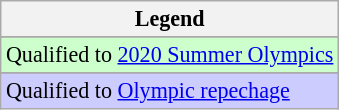<table class="wikitable" style="font-size:92%;">
<tr>
<th colspan=2>Legend</th>
</tr>
<tr>
</tr>
<tr bgcolor=#cfc>
<td>Qualified to <a href='#'>2020 Summer Olympics</a></td>
</tr>
<tr>
</tr>
<tr bgcolor=#ccf>
<td>Qualified to <a href='#'>Olympic repechage</a></td>
</tr>
</table>
